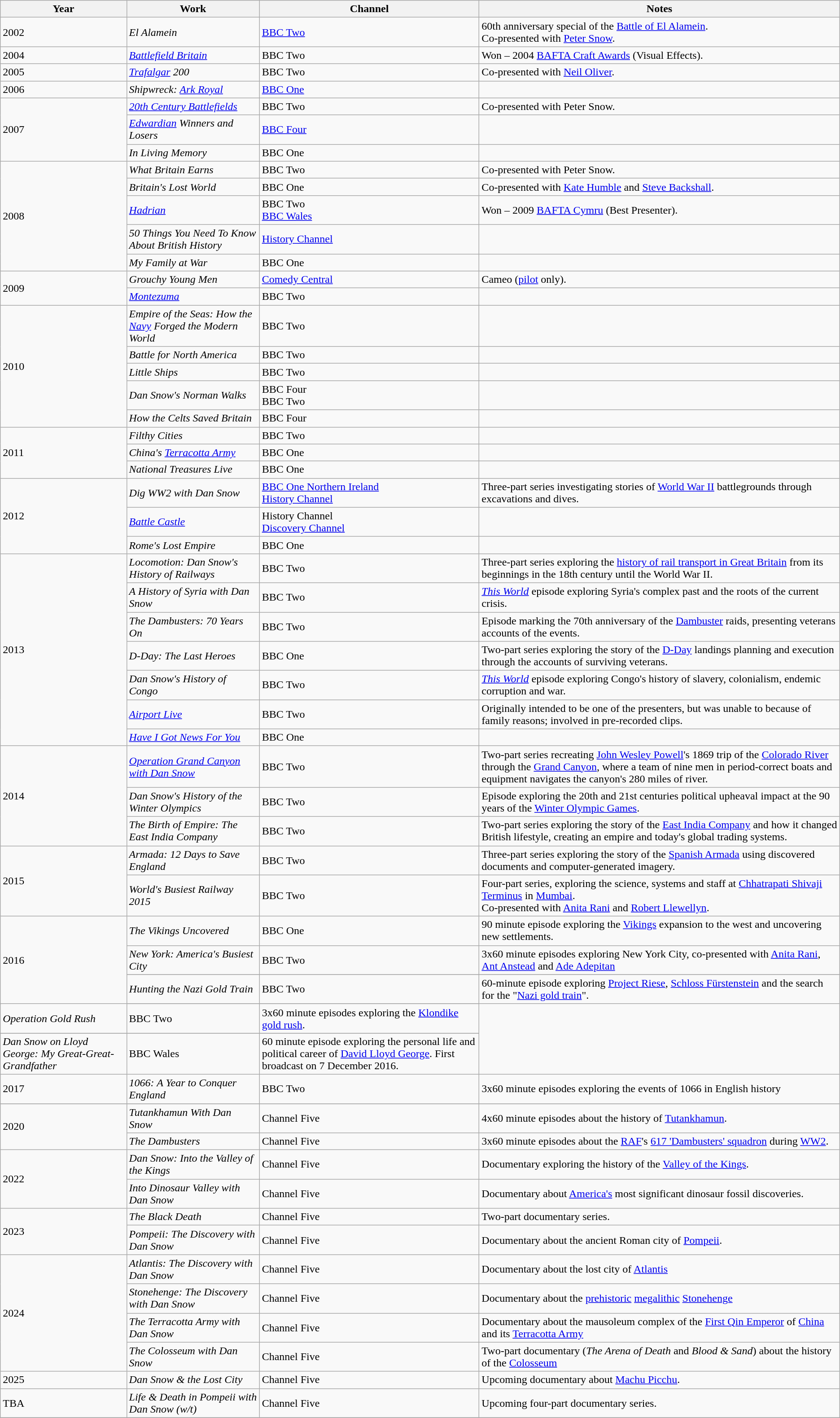<table class="wikitable">
<tr>
<th>Year</th>
<th>Work</th>
<th>Channel</th>
<th>Notes</th>
</tr>
<tr>
<td>2002</td>
<td><em>El Alamein</em></td>
<td><a href='#'>BBC Two</a></td>
<td>60th anniversary special of the <a href='#'>Battle of El Alamein</a>. <br> Co-presented with <a href='#'>Peter Snow</a>.</td>
</tr>
<tr>
<td>2004</td>
<td><em><a href='#'>Battlefield Britain</a></em></td>
<td>BBC Two</td>
<td>Won – 2004 <a href='#'>BAFTA Craft Awards</a> (Visual Effects).</td>
</tr>
<tr>
<td>2005</td>
<td><em><a href='#'>Trafalgar</a> 200</em></td>
<td>BBC Two</td>
<td>Co-presented with <a href='#'>Neil Oliver</a>.</td>
</tr>
<tr>
<td>2006</td>
<td><em>Shipwreck: <a href='#'>Ark Royal</a></em></td>
<td><a href='#'>BBC One</a></td>
<td></td>
</tr>
<tr>
<td rowspan="3">2007</td>
<td><em><a href='#'>20th Century Battlefields</a></em></td>
<td>BBC Two</td>
<td>Co-presented with Peter Snow.</td>
</tr>
<tr>
<td><em><a href='#'>Edwardian</a> Winners and Losers</em></td>
<td><a href='#'>BBC Four</a></td>
<td></td>
</tr>
<tr>
<td><em>In Living Memory</em></td>
<td>BBC One</td>
<td></td>
</tr>
<tr>
<td rowspan="5">2008</td>
<td><em>What Britain Earns</em></td>
<td>BBC Two</td>
<td>Co-presented with Peter Snow.</td>
</tr>
<tr>
<td><em>Britain's Lost World</em></td>
<td>BBC One</td>
<td>Co-presented with <a href='#'>Kate Humble</a> and <a href='#'>Steve Backshall</a>.</td>
</tr>
<tr>
<td><em><a href='#'>Hadrian</a></em></td>
<td>BBC Two<br><a href='#'>BBC Wales</a></td>
<td>Won – 2009 <a href='#'>BAFTA Cymru</a> (Best Presenter).</td>
</tr>
<tr>
<td><em>50 Things You Need To Know About British History</em></td>
<td><a href='#'>History Channel</a></td>
<td></td>
</tr>
<tr>
<td><em>My Family at War</em></td>
<td>BBC One</td>
<td></td>
</tr>
<tr>
<td rowspan="2">2009</td>
<td><em>Grouchy Young Men</em></td>
<td><a href='#'>Comedy Central</a></td>
<td>Cameo (<a href='#'>pilot</a> only).</td>
</tr>
<tr>
<td><em><a href='#'>Montezuma</a></em></td>
<td>BBC Two</td>
<td></td>
</tr>
<tr>
<td rowspan="5">2010</td>
<td><em>Empire of the Seas: How the <a href='#'>Navy</a> Forged the Modern World</em></td>
<td>BBC Two</td>
<td></td>
</tr>
<tr>
<td><em>Battle for North America</em></td>
<td>BBC Two</td>
<td></td>
</tr>
<tr>
<td><em>Little Ships</em></td>
<td>BBC Two</td>
<td></td>
</tr>
<tr>
<td><em>Dan Snow's Norman Walks</em></td>
<td>BBC Four<br>BBC Two</td>
<td></td>
</tr>
<tr>
<td><em>How the Celts Saved Britain</em></td>
<td>BBC Four</td>
<td></td>
</tr>
<tr>
<td rowspan="3">2011</td>
<td><em>Filthy Cities</em></td>
<td>BBC Two</td>
<td></td>
</tr>
<tr>
<td><em>China's <a href='#'>Terracotta Army</a></em></td>
<td>BBC One</td>
<td></td>
</tr>
<tr>
<td><em>National Treasures Live</em></td>
<td>BBC One</td>
<td></td>
</tr>
<tr>
<td rowspan="3">2012</td>
<td><em>Dig WW2 with Dan Snow</em></td>
<td><a href='#'>BBC One Northern Ireland</a><br><a href='#'>History Channel</a></td>
<td>Three-part series investigating stories of <a href='#'>World War II</a> battlegrounds through excavations and dives.</td>
</tr>
<tr>
<td><em><a href='#'>Battle Castle</a></em></td>
<td>History Channel<br><a href='#'>Discovery Channel</a></td>
<td></td>
</tr>
<tr>
<td><em>Rome's Lost Empire</em></td>
<td>BBC One</td>
<td></td>
</tr>
<tr>
<td rowspan="7">2013</td>
<td><em>Locomotion: Dan Snow's History of Railways</em></td>
<td>BBC Two</td>
<td>Three-part series exploring the <a href='#'>history of rail transport in Great Britain</a> from its beginnings in the 18th century until the World War II.</td>
</tr>
<tr>
<td><em>A History of Syria with Dan Snow</em></td>
<td>BBC Two</td>
<td><em><a href='#'>This World</a></em> episode exploring Syria's complex past and the roots of the current crisis.</td>
</tr>
<tr>
<td><em>The Dambusters: 70 Years On</em></td>
<td>BBC Two</td>
<td>Episode marking the 70th anniversary of the <a href='#'>Dambuster</a> raids, presenting veterans accounts of the events.</td>
</tr>
<tr>
<td><em>D-Day: The Last Heroes</em></td>
<td>BBC One</td>
<td>Two-part series exploring the story of the <a href='#'>D-Day</a> landings planning and execution through the accounts of surviving veterans.</td>
</tr>
<tr>
<td><em>Dan Snow's History of Congo</em></td>
<td>BBC Two</td>
<td><em><a href='#'>This World</a></em> episode exploring Congo's history of slavery, colonialism, endemic corruption and war.</td>
</tr>
<tr>
<td><em><a href='#'>Airport Live</a></em></td>
<td>BBC Two</td>
<td>Originally intended to be one of the presenters, but was unable to because of family reasons; involved in pre-recorded clips.</td>
</tr>
<tr>
<td><em><a href='#'>Have I Got News For You</a></em></td>
<td>BBC One</td>
<td></td>
</tr>
<tr>
<td rowspan="3">2014</td>
<td><em><a href='#'>Operation Grand Canyon with Dan Snow</a></em></td>
<td>BBC Two</td>
<td>Two-part series recreating <a href='#'>John Wesley Powell</a>'s 1869 trip of the <a href='#'>Colorado River</a> through the <a href='#'>Grand Canyon</a>, where a team of nine men in period-correct boats and equipment navigates the canyon's 280 miles of river.</td>
</tr>
<tr>
<td><em>Dan Snow's History of the Winter Olympics</em></td>
<td>BBC Two</td>
<td>Episode exploring the 20th and 21st centuries political upheaval impact at the 90 years of the <a href='#'>Winter Olympic Games</a>.</td>
</tr>
<tr>
<td><em>The Birth of Empire: The East India Company</em></td>
<td>BBC Two</td>
<td>Two-part series exploring the story of the <a href='#'>East India Company</a> and how it changed British lifestyle, creating an empire and today's global trading systems.</td>
</tr>
<tr>
<td rowspan="2">2015</td>
<td><em>Armada: 12 Days to Save England</em></td>
<td>BBC Two</td>
<td>Three-part series exploring the story of the <a href='#'>Spanish Armada</a> using discovered documents and computer-generated imagery.</td>
</tr>
<tr>
<td><em>World's Busiest Railway 2015</em></td>
<td>BBC Two</td>
<td>Four-part series, exploring the science, systems and staff at <a href='#'>Chhatrapati Shivaji Terminus</a> in <a href='#'>Mumbai</a>.<br>Co-presented with <a href='#'>Anita Rani</a> and <a href='#'>Robert Llewellyn</a>.</td>
</tr>
<tr>
<td rowspan="5">2016</td>
<td><em>The Vikings Uncovered</em></td>
<td>BBC One</td>
<td>90 minute episode exploring the <a href='#'>Vikings</a> expansion to the west and uncovering new settlements.</td>
</tr>
<tr>
<td><em>New York: America's Busiest City</em></td>
<td>BBC Two</td>
<td>3x60 minute episodes exploring New York City, co-presented with <a href='#'>Anita Rani</a>, <a href='#'>Ant Anstead</a> and <a href='#'>Ade Adepitan</a></td>
</tr>
<tr>
</tr>
<tr>
<td><em>Hunting the Nazi Gold Train</em></td>
<td>BBC Two</td>
<td>60-minute episode exploring <a href='#'>Project Riese</a>, <a href='#'>Schloss Fürstenstein</a> and the search for the "<a href='#'>Nazi gold train</a>".</td>
</tr>
<tr>
</tr>
<tr>
<td><em>Operation Gold Rush</em></td>
<td>BBC Two</td>
<td>3x60 minute episodes exploring the <a href='#'>Klondike gold rush</a>.</td>
</tr>
<tr>
</tr>
<tr>
<td><em>Dan Snow on Lloyd George: My Great-Great-Grandfather</em></td>
<td>BBC Wales</td>
<td>60 minute episode exploring the personal life and political career of <a href='#'>David Lloyd George</a>. First broadcast on 7 December 2016.</td>
</tr>
<tr>
<td rowspan="1">2017</td>
<td><em>1066: A Year to Conquer England</em></td>
<td>BBC Two</td>
<td>3x60 minute episodes exploring the events of 1066 in English history</td>
</tr>
<tr "the World's Busiest Cities"((BBC Two))>
</tr>
<tr>
<td rowspan="2">2020</td>
<td><em>Tutankhamun With Dan Snow</em></td>
<td>Channel Five</td>
<td>4x60 minute episodes about the history of <a href='#'>Tutankhamun</a>.</td>
</tr>
<tr>
<td><em>The Dambusters</em></td>
<td>Channel Five</td>
<td>3x60 minute episodes about the <a href='#'>RAF</a>'s <a href='#'>617 'Dambusters' squadron</a> during <a href='#'>WW2</a>.</td>
</tr>
<tr>
<td rowspan="2">2022</td>
<td><em>Dan Snow: Into the Valley of the Kings</em></td>
<td>Channel Five</td>
<td>Documentary exploring the history of the <a href='#'>Valley of the Kings</a>.</td>
</tr>
<tr>
<td><em>Into Dinosaur Valley with Dan Snow</em></td>
<td>Channel Five</td>
<td>Documentary about <a href='#'>America's</a> most significant dinosaur fossil discoveries.</td>
</tr>
<tr>
<td rowspan="2">2023</td>
<td><em>The Black Death</em></td>
<td>Channel Five</td>
<td>Two-part documentary series.</td>
</tr>
<tr>
<td><em>Pompeii: The Discovery with Dan Snow</em></td>
<td>Channel Five</td>
<td>Documentary about the ancient Roman city of <a href='#'>Pompeii</a>.</td>
</tr>
<tr>
<td rowspan="4">2024</td>
<td><em>Atlantis: The Discovery with Dan Snow</em></td>
<td>Channel Five</td>
<td>Documentary about the lost city of <a href='#'>Atlantis</a></td>
</tr>
<tr>
<td><em>Stonehenge: The Discovery with Dan Snow</em></td>
<td>Channel Five</td>
<td>Documentary about the <a href='#'>prehistoric</a> <a href='#'>megalithic</a> <a href='#'>Stonehenge</a></td>
</tr>
<tr>
<td><em>The Terracotta Army with Dan Snow</em></td>
<td>Channel Five</td>
<td>Documentary about the mausoleum complex of the <a href='#'>First Qin Emperor</a> of <a href='#'>China</a> and its <a href='#'>Terracotta Army</a></td>
</tr>
<tr>
<td><em>The Colosseum with Dan Snow</em></td>
<td>Channel Five</td>
<td>Two-part documentary (<em>The Arena of Death</em> and <em>Blood & Sand</em>) about the history of the <a href='#'>Colosseum</a></td>
</tr>
<tr>
<td>2025</td>
<td><em>Dan Snow & the Lost City</em></td>
<td>Channel Five</td>
<td>Upcoming documentary about <a href='#'>Machu Picchu</a>.</td>
</tr>
<tr>
<td>TBA</td>
<td><em>Life & Death in Pompeii with Dan Snow (w/t)</em></td>
<td>Channel Five</td>
<td>Upcoming four-part documentary series.</td>
</tr>
<tr>
</tr>
</table>
